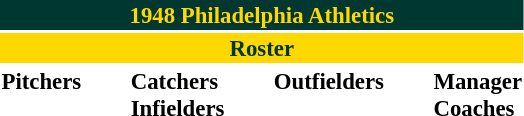<table class="toccolours" style="font-size: 95%;">
<tr>
<th colspan="10" style="background-color: #003831; color: #FFD800; text-align: center;">1948 Philadelphia Athletics</th>
</tr>
<tr>
<td colspan="10" style="background-color: #FFD800; color: #003831; text-align: center;"><strong>Roster</strong></td>
</tr>
<tr>
<td valign="top"><strong>Pitchers</strong><br>










</td>
<td width="25px"></td>
<td valign="top"><strong>Catchers</strong><br>



<strong>Infielders</strong>








</td>
<td width="25px"></td>
<td valign="top"><strong>Outfielders</strong><br>




</td>
<td width="25px"></td>
<td valign="top"><strong>Manager</strong><br>
<strong>Coaches</strong>




</td>
</tr>
</table>
